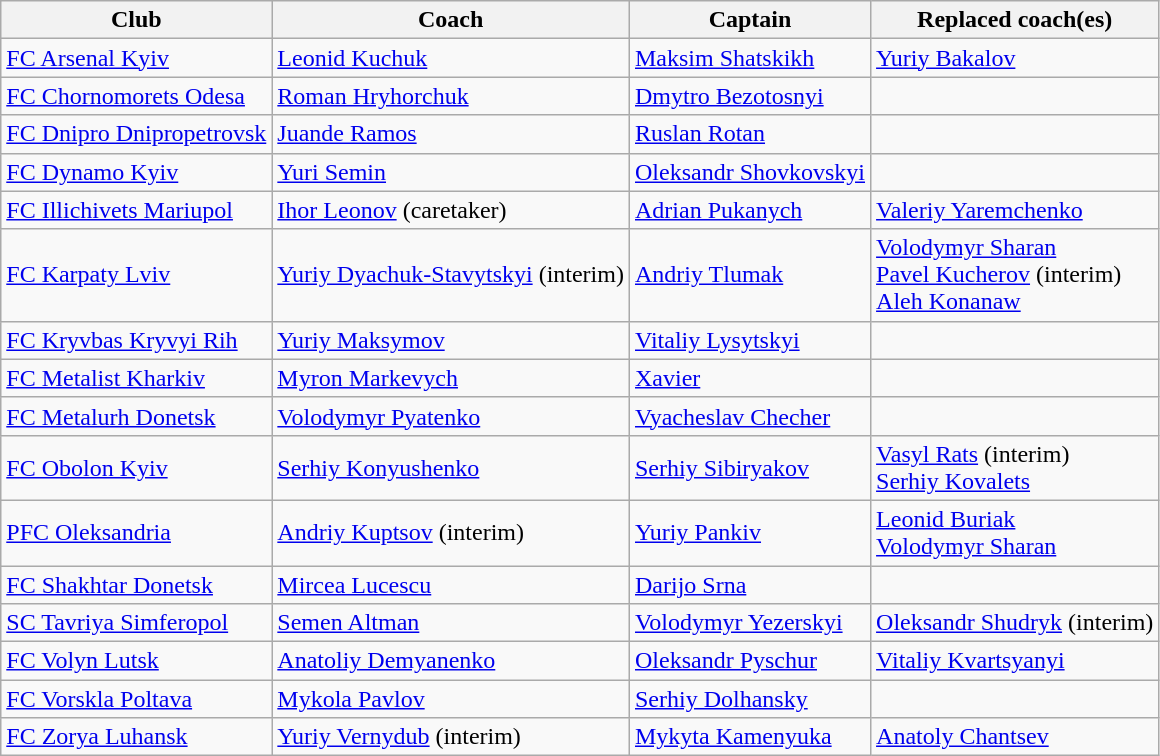<table class="wikitable">
<tr>
<th width>Club</th>
<th width>Coach</th>
<th width>Captain</th>
<th width>Replaced coach(es)</th>
</tr>
<tr>
<td><a href='#'>FC Arsenal Kyiv</a></td>
<td><a href='#'>Leonid Kuchuk</a></td>
<td> <a href='#'>Maksim Shatskikh</a></td>
<td> <a href='#'>Yuriy Bakalov</a></td>
</tr>
<tr>
<td><a href='#'>FC Chornomorets Odesa</a></td>
<td><a href='#'>Roman Hryhorchuk</a></td>
<td> <a href='#'>Dmytro Bezotosnyi</a></td>
<td></td>
</tr>
<tr>
<td><a href='#'>FC Dnipro Dnipropetrovsk</a></td>
<td> <a href='#'>Juande Ramos</a></td>
<td> <a href='#'>Ruslan Rotan</a></td>
<td></td>
</tr>
<tr>
<td><a href='#'>FC Dynamo Kyiv</a></td>
<td> <a href='#'>Yuri Semin</a></td>
<td> <a href='#'>Oleksandr Shovkovskyi</a></td>
<td></td>
</tr>
<tr>
<td><a href='#'>FC Illichivets Mariupol</a></td>
<td> <a href='#'>Ihor Leonov</a> (caretaker)</td>
<td> <a href='#'>Adrian Pukanych</a></td>
<td> <a href='#'>Valeriy Yaremchenko</a></td>
</tr>
<tr>
<td><a href='#'>FC Karpaty Lviv</a></td>
<td> <a href='#'>Yuriy Dyachuk-Stavytskyi</a> (interim)</td>
<td> <a href='#'>Andriy Tlumak</a></td>
<td> <a href='#'>Volodymyr Sharan</a><br> <a href='#'>Pavel Kucherov</a> (interim)<br> <a href='#'>Aleh Konanaw</a></td>
</tr>
<tr>
<td><a href='#'>FC Kryvbas Kryvyi Rih</a></td>
<td> <a href='#'>Yuriy Maksymov</a></td>
<td> <a href='#'>Vitaliy Lysytskyi</a></td>
<td></td>
</tr>
<tr>
<td><a href='#'>FC Metalist Kharkiv</a></td>
<td> <a href='#'>Myron Markevych</a></td>
<td> <a href='#'>Xavier</a></td>
<td></td>
</tr>
<tr>
<td><a href='#'>FC Metalurh Donetsk</a></td>
<td> <a href='#'>Volodymyr Pyatenko</a></td>
<td> <a href='#'>Vyacheslav Checher</a></td>
<td></td>
</tr>
<tr>
<td><a href='#'>FC Obolon Kyiv</a></td>
<td><a href='#'>Serhiy Konyushenko</a></td>
<td> <a href='#'>Serhiy Sibiryakov</a></td>
<td> <a href='#'>Vasyl Rats</a> (interim)<br> <a href='#'>Serhiy Kovalets</a></td>
</tr>
<tr>
<td><a href='#'>PFC Oleksandria</a></td>
<td> <a href='#'>Andriy Kuptsov</a> (interim)</td>
<td> <a href='#'>Yuriy Pankiv</a></td>
<td> <a href='#'>Leonid Buriak</a><br> <a href='#'>Volodymyr Sharan</a></td>
</tr>
<tr>
<td><a href='#'>FC Shakhtar Donetsk</a></td>
<td> <a href='#'>Mircea Lucescu</a></td>
<td> <a href='#'>Darijo Srna</a></td>
<td></td>
</tr>
<tr>
<td><a href='#'>SC Tavriya Simferopol</a></td>
<td> <a href='#'>Semen Altman</a></td>
<td> <a href='#'>Volodymyr Yezerskyi</a></td>
<td> <a href='#'>Oleksandr Shudryk</a> (interim)</td>
</tr>
<tr>
<td><a href='#'>FC Volyn Lutsk</a></td>
<td> <a href='#'>Anatoliy Demyanenko</a></td>
<td> <a href='#'>Oleksandr Pyschur</a></td>
<td> <a href='#'>Vitaliy Kvartsyanyi</a></td>
</tr>
<tr>
<td><a href='#'>FC Vorskla Poltava</a></td>
<td> <a href='#'>Mykola Pavlov</a></td>
<td> <a href='#'>Serhiy Dolhansky</a></td>
<td></td>
</tr>
<tr>
<td><a href='#'>FC Zorya Luhansk</a></td>
<td> <a href='#'>Yuriy Vernydub</a> (interim)</td>
<td> <a href='#'>Mykyta Kamenyuka</a></td>
<td> <a href='#'>Anatoly Chantsev</a></td>
</tr>
</table>
